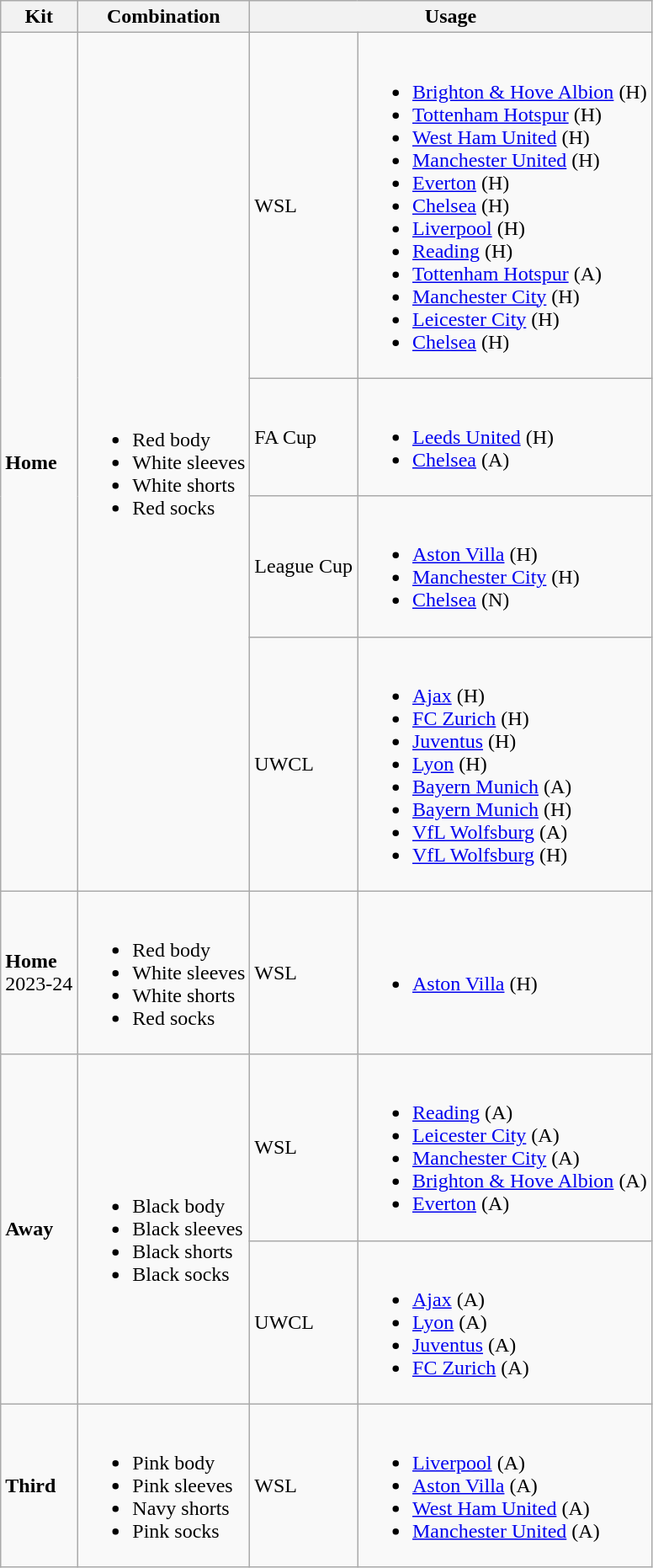<table class="wikitable">
<tr>
<th>Kit</th>
<th>Combination</th>
<th colspan="2">Usage</th>
</tr>
<tr>
<td rowspan="4"><strong>Home</strong></td>
<td rowspan="4"><br><ul><li>Red body</li><li>White sleeves</li><li>White shorts</li><li>Red socks</li></ul></td>
<td>WSL</td>
<td><br><ul><li><a href='#'>Brighton & Hove Albion</a> (H)</li><li><a href='#'>Tottenham Hotspur</a> (H)</li><li><a href='#'>West Ham United</a> (H)</li><li><a href='#'>Manchester United</a> (H)</li><li><a href='#'>Everton</a> (H)</li><li><a href='#'>Chelsea</a> (H)</li><li><a href='#'>Liverpool</a> (H)</li><li><a href='#'>Reading</a> (H)</li><li><a href='#'>Tottenham Hotspur</a> (A)</li><li><a href='#'>Manchester City</a> (H)</li><li><a href='#'>Leicester City</a> (H)</li><li><a href='#'>Chelsea</a> (H)</li></ul></td>
</tr>
<tr>
<td>FA Cup</td>
<td><br><ul><li><a href='#'>Leeds United</a> (H)</li><li><a href='#'>Chelsea</a> (A)</li></ul></td>
</tr>
<tr>
<td>League Cup</td>
<td><br><ul><li><a href='#'>Aston Villa</a> (H)</li><li><a href='#'>Manchester City</a> (H)</li><li><a href='#'>Chelsea</a> (N)</li></ul></td>
</tr>
<tr>
<td>UWCL</td>
<td><br><ul><li><a href='#'>Ajax</a> (H)</li><li><a href='#'>FC Zurich</a> (H)</li><li><a href='#'>Juventus</a> (H)</li><li><a href='#'>Lyon</a> (H)</li><li><a href='#'>Bayern Munich</a> (A)</li><li><a href='#'>Bayern Munich</a> (H)</li><li><a href='#'>VfL Wolfsburg</a> (A)</li><li><a href='#'>VfL Wolfsburg</a> (H)</li></ul></td>
</tr>
<tr>
<td><strong>Home</strong><br>2023-24</td>
<td><br><ul><li>Red body</li><li>White sleeves</li><li>White shorts</li><li>Red socks</li></ul></td>
<td>WSL</td>
<td><br><ul><li><a href='#'>Aston Villa</a> (H)</li></ul></td>
</tr>
<tr>
<td rowspan="2"><strong>Away</strong></td>
<td rowspan="2"><br><ul><li>Black body</li><li>Black sleeves</li><li>Black shorts</li><li>Black socks</li></ul></td>
<td>WSL</td>
<td><br><ul><li><a href='#'>Reading</a> (A)</li><li><a href='#'>Leicester City</a> (A)</li><li><a href='#'>Manchester City</a> (A)</li><li><a href='#'>Brighton & Hove Albion</a> (A)</li><li><a href='#'>Everton</a> (A)</li></ul></td>
</tr>
<tr>
<td>UWCL</td>
<td><br><ul><li><a href='#'>Ajax</a> (A)</li><li><a href='#'>Lyon</a> (A)</li><li><a href='#'>Juventus</a> (A)</li><li><a href='#'>FC Zurich</a> (A)</li></ul></td>
</tr>
<tr>
<td><strong>Third</strong></td>
<td><br><ul><li>Pink body</li><li>Pink sleeves</li><li>Navy shorts</li><li>Pink socks</li></ul></td>
<td>WSL</td>
<td><br><ul><li><a href='#'>Liverpool</a> (A)</li><li><a href='#'>Aston Villa</a> (A)</li><li><a href='#'>West Ham United</a> (A)</li><li><a href='#'>Manchester United</a> (A)</li></ul></td>
</tr>
</table>
